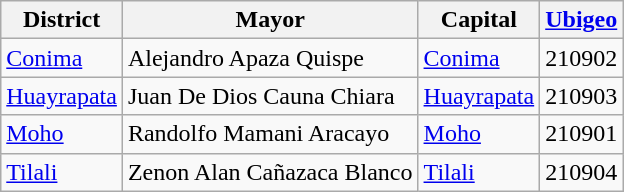<table class="wikitable sortable">
<tr>
<th>District</th>
<th>Mayor</th>
<th>Capital</th>
<th><a href='#'>Ubigeo</a></th>
</tr>
<tr>
<td><a href='#'>Conima</a></td>
<td>Alejandro Apaza Quispe</td>
<td><a href='#'>Conima</a></td>
<td>210902</td>
</tr>
<tr>
<td><a href='#'>Huayrapata</a></td>
<td>Juan De Dios Cauna Chiara</td>
<td><a href='#'>Huayrapata</a></td>
<td>210903</td>
</tr>
<tr>
<td><a href='#'>Moho</a></td>
<td>Randolfo Mamani Aracayo</td>
<td><a href='#'>Moho</a></td>
<td>210901</td>
</tr>
<tr>
<td><a href='#'>Tilali</a></td>
<td>Zenon Alan Cañazaca Blanco</td>
<td><a href='#'>Tilali</a></td>
<td>210904</td>
</tr>
</table>
